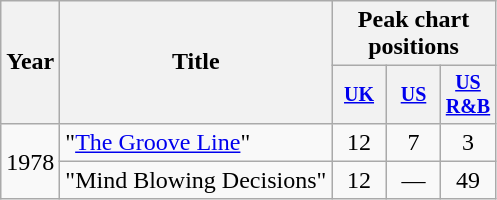<table class="wikitable" style="text-align:center;">
<tr>
<th rowspan="2">Year</th>
<th rowspan="2">Title</th>
<th colspan="3">Peak chart<br>positions</th>
</tr>
<tr style="font-size:smaller;">
<th width="30"><a href='#'>UK</a><br></th>
<th width="30"><a href='#'>US</a><br></th>
<th width="30"><a href='#'>US<br>R&B</a><br></th>
</tr>
<tr>
<td rowspan="2">1978</td>
<td align="left">"<a href='#'>The Groove Line</a>"</td>
<td>12</td>
<td>7</td>
<td>3</td>
</tr>
<tr>
<td align="left">"Mind Blowing Decisions"</td>
<td>12</td>
<td>—</td>
<td>49</td>
</tr>
</table>
